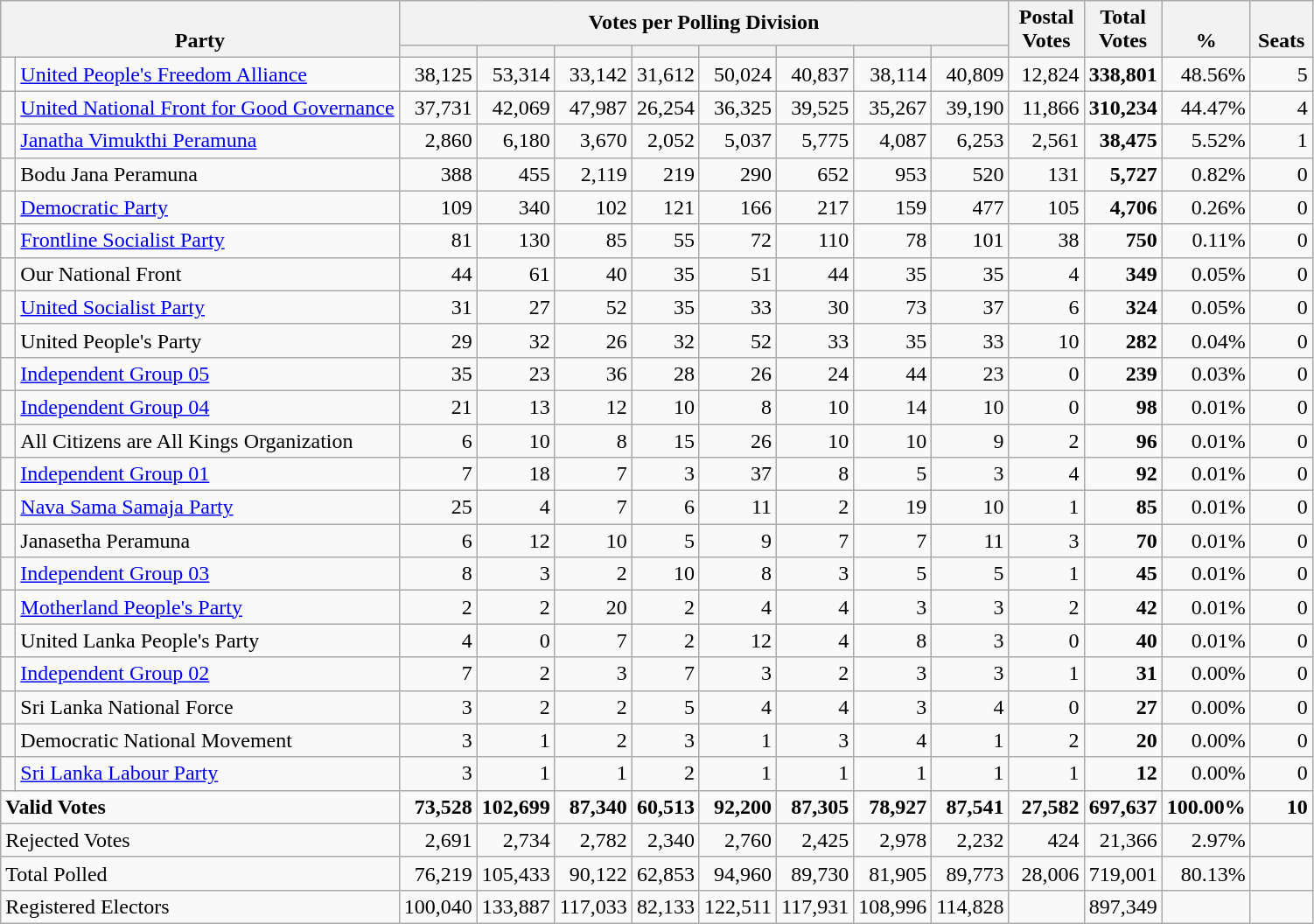<table class="wikitable" border="1" style="text-align:right;">
<tr>
<th align=left valign=bottom rowspan=2 colspan=2>Party</th>
<th colspan=8>Votes per Polling Division</th>
<th align=center valign=bottom rowspan=2 width="50">Postal<br>Votes</th>
<th align=center valign=bottom rowspan=2 width="50">Total Votes</th>
<th align=center valign=bottom rowspan=2 width="50">%</th>
<th align=center valign=bottom rowspan=2 width="40">Seats</th>
</tr>
<tr>
<th></th>
<th></th>
<th></th>
<th></th>
<th></th>
<th></th>
<th></th>
<th></th>
</tr>
<tr>
<td bgcolor=> </td>
<td align=left><a href='#'>United People's Freedom Alliance</a></td>
<td>38,125</td>
<td>53,314</td>
<td>33,142</td>
<td>31,612</td>
<td>50,024</td>
<td>40,837</td>
<td>38,114</td>
<td>40,809</td>
<td>12,824</td>
<td><strong>338,801</strong></td>
<td>48.56%</td>
<td>5</td>
</tr>
<tr>
<td bgcolor=> </td>
<td align=left><a href='#'>United National Front for Good Governance</a></td>
<td>37,731</td>
<td>42,069</td>
<td>47,987</td>
<td>26,254</td>
<td>36,325</td>
<td>39,525</td>
<td>35,267</td>
<td>39,190</td>
<td>11,866</td>
<td><strong>310,234</strong></td>
<td>44.47%</td>
<td>4</td>
</tr>
<tr>
<td bgcolor=> </td>
<td align=left><a href='#'>Janatha Vimukthi Peramuna</a></td>
<td>2,860</td>
<td>6,180</td>
<td>3,670</td>
<td>2,052</td>
<td>5,037</td>
<td>5,775</td>
<td>4,087</td>
<td>6,253</td>
<td>2,561</td>
<td><strong>38,475</strong></td>
<td>5.52%</td>
<td>1</td>
</tr>
<tr>
<td bgcolor=> </td>
<td align=left>Bodu Jana Peramuna</td>
<td>388</td>
<td>455</td>
<td>2,119</td>
<td>219</td>
<td>290</td>
<td>652</td>
<td>953</td>
<td>520</td>
<td>131</td>
<td><strong>5,727</strong></td>
<td>0.82%</td>
<td>0</td>
</tr>
<tr>
<td bgcolor=> </td>
<td align=left><a href='#'>Democratic Party</a></td>
<td>109</td>
<td>340</td>
<td>102</td>
<td>121</td>
<td>166</td>
<td>217</td>
<td>159</td>
<td>477</td>
<td>105</td>
<td><strong>4,706</strong></td>
<td>0.26%</td>
<td>0</td>
</tr>
<tr>
<td bgcolor=> </td>
<td align=left><a href='#'>Frontline Socialist Party</a></td>
<td>81</td>
<td>130</td>
<td>85</td>
<td>55</td>
<td>72</td>
<td>110</td>
<td>78</td>
<td>101</td>
<td>38</td>
<td><strong>750</strong></td>
<td>0.11%</td>
<td>0</td>
</tr>
<tr>
<td bgcolor=> </td>
<td align=left>Our National Front</td>
<td>44</td>
<td>61</td>
<td>40</td>
<td>35</td>
<td>51</td>
<td>44</td>
<td>35</td>
<td>35</td>
<td>4</td>
<td><strong>349</strong></td>
<td>0.05%</td>
<td>0</td>
</tr>
<tr>
<td bgcolor=> </td>
<td align=left><a href='#'>United Socialist Party</a></td>
<td>31</td>
<td>27</td>
<td>52</td>
<td>35</td>
<td>33</td>
<td>30</td>
<td>73</td>
<td>37</td>
<td>6</td>
<td><strong>324</strong></td>
<td>0.05%</td>
<td>0</td>
</tr>
<tr>
<td bgcolor=> </td>
<td align=left>United People's Party</td>
<td>29</td>
<td>32</td>
<td>26</td>
<td>32</td>
<td>52</td>
<td>33</td>
<td>35</td>
<td>33</td>
<td>10</td>
<td><strong>282</strong></td>
<td>0.04%</td>
<td>0</td>
</tr>
<tr>
<td bgcolor=> </td>
<td align=left><a href='#'>Independent Group 05</a></td>
<td>35</td>
<td>23</td>
<td>36</td>
<td>28</td>
<td>26</td>
<td>24</td>
<td>44</td>
<td>23</td>
<td>0</td>
<td><strong>239</strong></td>
<td>0.03%</td>
<td>0</td>
</tr>
<tr>
<td bgcolor=> </td>
<td align=left><a href='#'>Independent Group 04</a></td>
<td>21</td>
<td>13</td>
<td>12</td>
<td>10</td>
<td>8</td>
<td>10</td>
<td>14</td>
<td>10</td>
<td>0</td>
<td><strong>98</strong></td>
<td>0.01%</td>
<td>0</td>
</tr>
<tr>
<td bgcolor=> </td>
<td align=left>All Citizens are All Kings Organization</td>
<td>6</td>
<td>10</td>
<td>8</td>
<td>15</td>
<td>26</td>
<td>10</td>
<td>10</td>
<td>9</td>
<td>2</td>
<td><strong>96</strong></td>
<td>0.01%</td>
<td>0</td>
</tr>
<tr>
<td bgcolor=> </td>
<td align=left><a href='#'>Independent Group 01</a></td>
<td>7</td>
<td>18</td>
<td>7</td>
<td>3</td>
<td>37</td>
<td>8</td>
<td>5</td>
<td>3</td>
<td>4</td>
<td><strong>92</strong></td>
<td>0.01%</td>
<td>0</td>
</tr>
<tr>
<td bgcolor=> </td>
<td align=left><a href='#'>Nava Sama Samaja Party</a></td>
<td>25</td>
<td>4</td>
<td>7</td>
<td>6</td>
<td>11</td>
<td>2</td>
<td>19</td>
<td>10</td>
<td>1</td>
<td><strong>85</strong></td>
<td>0.01%</td>
<td>0</td>
</tr>
<tr>
<td bgcolor=> </td>
<td align=left>Janasetha Peramuna</td>
<td>6</td>
<td>12</td>
<td>10</td>
<td>5</td>
<td>9</td>
<td>7</td>
<td>7</td>
<td>11</td>
<td>3</td>
<td><strong>70</strong></td>
<td>0.01%</td>
<td>0</td>
</tr>
<tr>
<td bgcolor=> </td>
<td align=left><a href='#'>Independent Group 03</a></td>
<td>8</td>
<td>3</td>
<td>2</td>
<td>10</td>
<td>8</td>
<td>3</td>
<td>5</td>
<td>5</td>
<td>1</td>
<td><strong>45</strong></td>
<td>0.01%</td>
<td>0</td>
</tr>
<tr>
<td bgcolor=> </td>
<td align=left><a href='#'>Motherland People's Party</a></td>
<td>2</td>
<td>2</td>
<td>20</td>
<td>2</td>
<td>4</td>
<td>4</td>
<td>3</td>
<td>3</td>
<td>2</td>
<td><strong>42</strong></td>
<td>0.01%</td>
<td>0</td>
</tr>
<tr>
<td bgcolor=> </td>
<td align=left>United Lanka People's Party</td>
<td>4</td>
<td>0</td>
<td>7</td>
<td>2</td>
<td>12</td>
<td>4</td>
<td>8</td>
<td>3</td>
<td>0</td>
<td><strong>40</strong></td>
<td>0.01%</td>
<td>0</td>
</tr>
<tr>
<td bgcolor=> </td>
<td align=left><a href='#'>Independent Group 02</a></td>
<td>7</td>
<td>2</td>
<td>3</td>
<td>7</td>
<td>3</td>
<td>2</td>
<td>3</td>
<td>3</td>
<td>1</td>
<td><strong>31</strong></td>
<td>0.00%</td>
<td>0</td>
</tr>
<tr>
<td bgcolor=> </td>
<td align=left>Sri Lanka National Force</td>
<td>3</td>
<td>2</td>
<td>2</td>
<td>5</td>
<td>4</td>
<td>4</td>
<td>3</td>
<td>4</td>
<td>0</td>
<td><strong>27</strong></td>
<td>0.00%</td>
<td>0</td>
</tr>
<tr>
<td bgcolor=> </td>
<td align=left>Democratic National Movement</td>
<td>3</td>
<td>1</td>
<td>2</td>
<td>3</td>
<td>1</td>
<td>3</td>
<td>4</td>
<td>1</td>
<td>2</td>
<td><strong>20</strong></td>
<td>0.00%</td>
<td>0</td>
</tr>
<tr>
<td bgcolor=> </td>
<td align=left><a href='#'>Sri Lanka Labour Party</a></td>
<td>3</td>
<td>1</td>
<td>1</td>
<td>2</td>
<td>1</td>
<td>1</td>
<td>1</td>
<td>1</td>
<td>1</td>
<td><strong>12</strong></td>
<td>0.00%</td>
<td>0</td>
</tr>
<tr>
<td align=left colspan=2><strong>Valid Votes</strong></td>
<td><strong>73,528</strong></td>
<td><strong>102,699</strong></td>
<td><strong>87,340</strong></td>
<td><strong>60,513</strong></td>
<td><strong>92,200</strong></td>
<td><strong>87,305</strong></td>
<td><strong>78,927</strong></td>
<td><strong>87,541</strong></td>
<td><strong>27,582</strong></td>
<td><strong>697,637</strong></td>
<td><strong>100.00%</strong></td>
<td><strong>10</strong></td>
</tr>
<tr>
<td align=left colspan=2>Rejected Votes</td>
<td>2,691</td>
<td>2,734</td>
<td>2,782</td>
<td>2,340</td>
<td>2,760</td>
<td>2,425</td>
<td>2,978</td>
<td>2,232</td>
<td>424</td>
<td>21,366</td>
<td>2.97%</td>
<td></td>
</tr>
<tr>
<td align=left colspan=2>Total Polled</td>
<td>76,219</td>
<td>105,433</td>
<td>90,122</td>
<td>62,853</td>
<td>94,960</td>
<td>89,730</td>
<td>81,905</td>
<td>89,773</td>
<td>28,006</td>
<td>719,001</td>
<td>80.13%</td>
<td></td>
</tr>
<tr>
<td align=left colspan=2>Registered Electors</td>
<td>100,040</td>
<td>133,887</td>
<td>117,033</td>
<td>82,133</td>
<td>122,511</td>
<td>117,931</td>
<td>108,996</td>
<td>114,828</td>
<td></td>
<td>897,349</td>
<td></td>
<td></td>
</tr>
</table>
